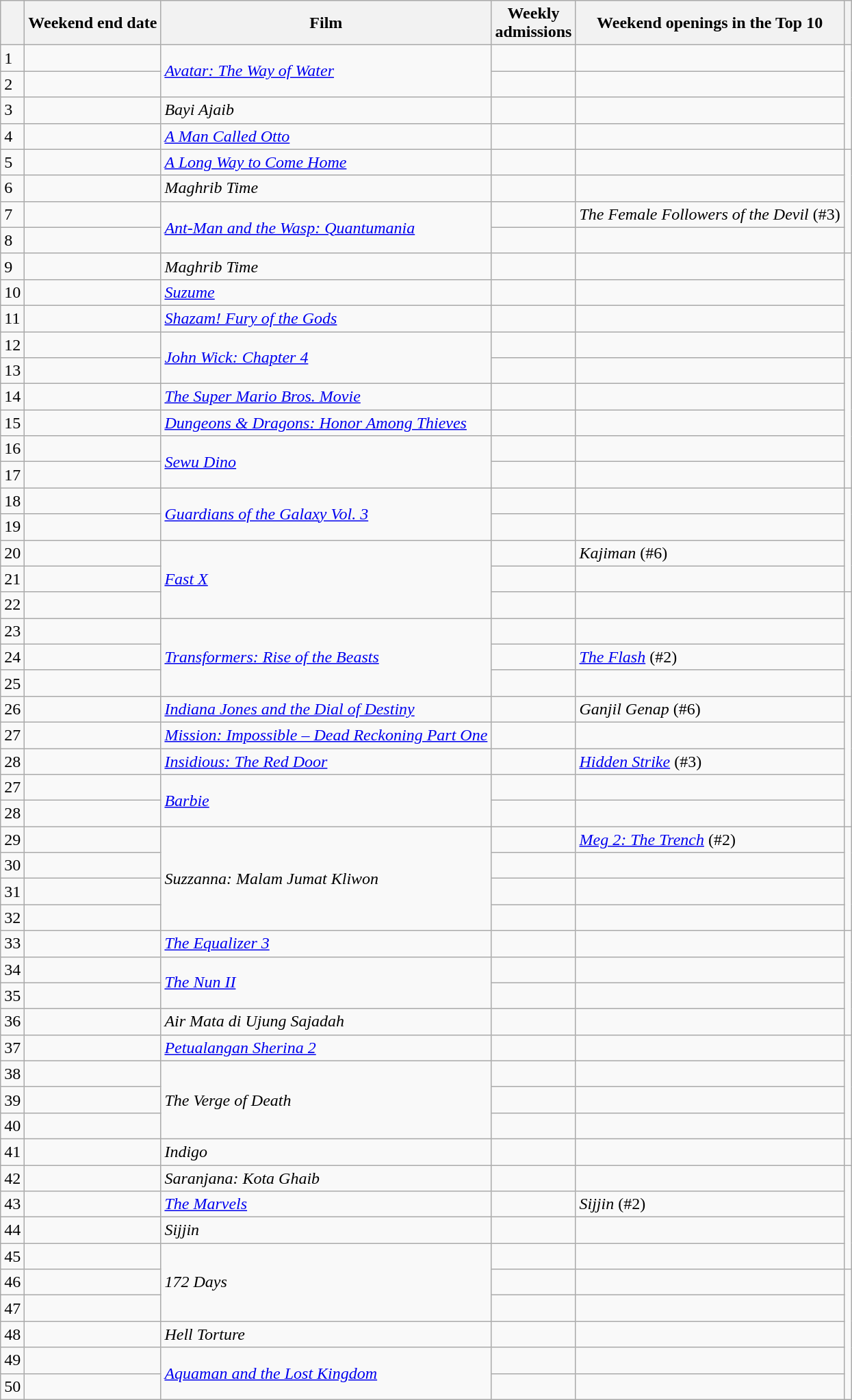<table class="wikitable sortable">
<tr>
<th></th>
<th>Weekend end date</th>
<th>Film</th>
<th>Weekly<br>admissions</th>
<th>Weekend openings in the Top 10</th>
<th class="unsortable"></th>
</tr>
<tr>
<td>1</td>
<td></td>
<td rowspan="2"><em><a href='#'>Avatar: The Way of Water</a></em></td>
<td></td>
<td></td>
<td rowspan="4"></td>
</tr>
<tr>
<td>2</td>
<td></td>
<td></td>
<td></td>
</tr>
<tr>
<td>3</td>
<td></td>
<td><em>Bayi Ajaib</em></td>
<td></td>
<td></td>
</tr>
<tr>
<td>4</td>
<td></td>
<td><em><a href='#'>A Man Called Otto</a></em></td>
<td></td>
<td></td>
</tr>
<tr>
<td>5</td>
<td></td>
<td><em><a href='#'>A Long Way to Come Home</a></em></td>
<td></td>
<td></td>
<td rowspan="4"></td>
</tr>
<tr>
<td>6</td>
<td></td>
<td><em>Maghrib Time</em></td>
<td></td>
<td></td>
</tr>
<tr>
<td>7</td>
<td></td>
<td rowspan="2"><em><a href='#'>Ant-Man and the Wasp: Quantumania</a></em></td>
<td></td>
<td><em>The Female Followers of the Devil</em> (#3)</td>
</tr>
<tr>
<td>8</td>
<td></td>
<td></td>
<td></td>
</tr>
<tr>
<td>9</td>
<td></td>
<td><em>Maghrib Time</em></td>
<td></td>
<td></td>
<td rowspan="4"></td>
</tr>
<tr>
<td>10</td>
<td></td>
<td><em><a href='#'>Suzume</a></em></td>
<td></td>
<td></td>
</tr>
<tr>
<td>11</td>
<td></td>
<td><em><a href='#'>Shazam! Fury of the Gods</a></em></td>
<td></td>
<td></td>
</tr>
<tr>
<td>12</td>
<td></td>
<td rowspan="2"><em><a href='#'>John Wick: Chapter 4</a></em></td>
<td></td>
<td></td>
</tr>
<tr>
<td>13</td>
<td></td>
<td></td>
<td></td>
<td rowspan="5"></td>
</tr>
<tr>
<td>14</td>
<td></td>
<td><em><a href='#'>The Super Mario Bros. Movie</a></em></td>
<td></td>
<td></td>
</tr>
<tr>
<td>15</td>
<td></td>
<td><em><a href='#'>Dungeons & Dragons: Honor Among Thieves</a></em></td>
<td></td>
<td></td>
</tr>
<tr>
<td>16</td>
<td></td>
<td rowspan="2"><em><a href='#'>Sewu Dino</a></em></td>
<td></td>
<td></td>
</tr>
<tr>
<td>17</td>
<td></td>
<td></td>
<td></td>
</tr>
<tr>
<td>18</td>
<td></td>
<td rowspan="2"><em><a href='#'>Guardians of the Galaxy Vol. 3</a></em></td>
<td></td>
<td></td>
<td rowspan="4"></td>
</tr>
<tr>
<td>19</td>
<td></td>
<td></td>
<td></td>
</tr>
<tr>
<td>20</td>
<td></td>
<td rowspan="3"><em><a href='#'>Fast X</a></em></td>
<td></td>
<td><em>Kajiman</em> (#6)</td>
</tr>
<tr>
<td>21</td>
<td></td>
<td></td>
<td></td>
</tr>
<tr>
<td>22</td>
<td></td>
<td></td>
<td></td>
<td rowspan="4"></td>
</tr>
<tr>
<td>23</td>
<td></td>
<td rowspan="3"><em><a href='#'>Transformers: Rise of the Beasts</a></em></td>
<td></td>
<td></td>
</tr>
<tr>
<td>24</td>
<td></td>
<td></td>
<td><em><a href='#'>The Flash</a></em> (#2)</td>
</tr>
<tr>
<td>25</td>
<td></td>
<td></td>
<td></td>
</tr>
<tr>
<td>26</td>
<td></td>
<td><em><a href='#'>Indiana Jones and the Dial of Destiny</a></em></td>
<td></td>
<td><em>Ganjil Genap</em> (#6)</td>
<td rowspan="5"></td>
</tr>
<tr>
<td>27</td>
<td></td>
<td><em><a href='#'>Mission: Impossible – Dead Reckoning Part One</a></em></td>
<td></td>
<td></td>
</tr>
<tr>
<td>28</td>
<td></td>
<td><em><a href='#'>Insidious: The Red Door</a></em></td>
<td></td>
<td><em><a href='#'>Hidden Strike</a></em> (#3)</td>
</tr>
<tr>
<td>27</td>
<td></td>
<td rowspan="2"><em><a href='#'>Barbie</a></em></td>
<td></td>
<td></td>
</tr>
<tr>
<td>28</td>
<td></td>
<td></td>
<td></td>
</tr>
<tr>
<td>29</td>
<td></td>
<td rowspan="4"><em>Suzzanna: Malam Jumat Kliwon</em></td>
<td></td>
<td><em><a href='#'>Meg 2: The Trench</a></em> (#2)</td>
<td rowspan="4"></td>
</tr>
<tr>
<td>30</td>
<td></td>
<td></td>
<td></td>
</tr>
<tr>
<td>31</td>
<td></td>
<td></td>
<td></td>
</tr>
<tr>
<td>32</td>
<td></td>
<td></td>
<td></td>
</tr>
<tr>
<td>33</td>
<td></td>
<td><em><a href='#'>The Equalizer 3</a></em></td>
<td></td>
<td></td>
<td rowspan="4"></td>
</tr>
<tr>
<td>34</td>
<td></td>
<td rowspan="2"><em><a href='#'>The Nun II</a></em></td>
<td></td>
<td></td>
</tr>
<tr>
<td>35</td>
<td></td>
<td></td>
<td></td>
</tr>
<tr>
<td>36</td>
<td></td>
<td><em>Air Mata di Ujung Sajadah</em></td>
<td></td>
<td></td>
</tr>
<tr>
<td>37</td>
<td></td>
<td><em><a href='#'>Petualangan Sherina 2</a></em></td>
<td></td>
<td></td>
<td rowspan="4"></td>
</tr>
<tr>
<td>38</td>
<td></td>
<td rowspan="3"><em>The Verge of Death</em></td>
<td></td>
<td></td>
</tr>
<tr>
<td>39</td>
<td></td>
<td></td>
<td></td>
</tr>
<tr>
<td>40</td>
<td></td>
<td></td>
<td></td>
</tr>
<tr>
<td>41</td>
<td></td>
<td><em>Indigo</em></td>
<td></td>
<td></td>
</tr>
<tr>
<td>42</td>
<td></td>
<td><em>Saranjana: Kota Ghaib</em></td>
<td></td>
<td></td>
<td rowspan="4"></td>
</tr>
<tr>
<td>43</td>
<td></td>
<td><em><a href='#'>The Marvels</a></em></td>
<td></td>
<td><em>Sijjin</em> (#2)</td>
</tr>
<tr>
<td>44</td>
<td></td>
<td><em>Sijjin</em></td>
<td></td>
<td></td>
</tr>
<tr>
<td>45</td>
<td></td>
<td rowspan="3"><em>172 Days</em></td>
<td></td>
<td></td>
</tr>
<tr>
<td>46</td>
<td></td>
<td></td>
<td></td>
<td rowspan="5"></td>
</tr>
<tr>
<td>47</td>
<td></td>
<td></td>
<td></td>
</tr>
<tr>
<td>48</td>
<td></td>
<td><em>Hell Torture</em></td>
<td></td>
<td></td>
</tr>
<tr>
<td>49</td>
<td></td>
<td rowspan="2"><em><a href='#'>Aquaman and the Lost Kingdom</a></em></td>
<td></td>
<td></td>
</tr>
<tr>
<td>50</td>
<td></td>
<td></td>
<td></td>
</tr>
</table>
